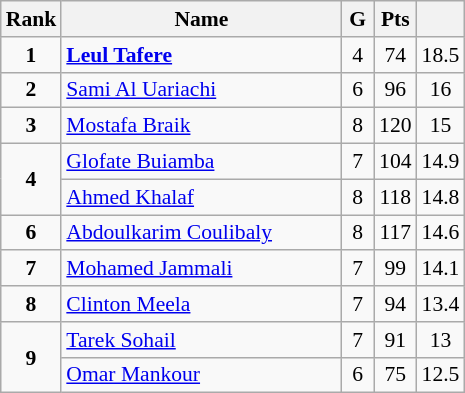<table class="wikitable" style="text-align:center; font-size:90%;">
<tr>
<th width=10px>Rank</th>
<th width=180px>Name</th>
<th width=15px>G</th>
<th width=10px>Pts</th>
<th width=10px></th>
</tr>
<tr>
<td><strong>1</strong></td>
<td align=left> <strong><a href='#'>Leul Tafere</a></strong></td>
<td>4</td>
<td>74</td>
<td>18.5</td>
</tr>
<tr>
<td><strong>2</strong></td>
<td align=left> <a href='#'>Sami Al Uariachi</a></td>
<td>6</td>
<td>96</td>
<td>16</td>
</tr>
<tr>
<td><strong>3</strong></td>
<td align=left> <a href='#'>Mostafa Braik</a></td>
<td>8</td>
<td>120</td>
<td>15</td>
</tr>
<tr>
<td rowspan=2><strong>4</strong></td>
<td align=left> <a href='#'>Glofate Buiamba</a></td>
<td>7</td>
<td>104</td>
<td>14.9</td>
</tr>
<tr>
<td align=left> <a href='#'>Ahmed Khalaf</a></td>
<td>8</td>
<td>118</td>
<td>14.8</td>
</tr>
<tr>
<td><strong>6</strong></td>
<td align=left> <a href='#'>Abdoulkarim Coulibaly</a></td>
<td>8</td>
<td>117</td>
<td>14.6</td>
</tr>
<tr>
<td><strong>7</strong></td>
<td align=left> <a href='#'>Mohamed Jammali</a></td>
<td>7</td>
<td>99</td>
<td>14.1</td>
</tr>
<tr>
<td><strong>8</strong></td>
<td align=left> <a href='#'>Clinton Meela</a></td>
<td>7</td>
<td>94</td>
<td>13.4</td>
</tr>
<tr>
<td rowspan=2><strong>9</strong></td>
<td align=left> <a href='#'>Tarek Sohail</a></td>
<td>7</td>
<td>91</td>
<td>13</td>
</tr>
<tr>
<td align=left> <a href='#'>Omar Mankour</a></td>
<td>6</td>
<td>75</td>
<td>12.5</td>
</tr>
</table>
